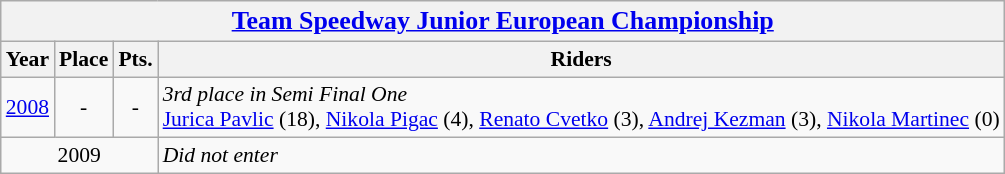<table class=wikitable style="font-size: 90%;">
<tr>
<th colspan=4><big><a href='#'>Team Speedway Junior European Championship</a></big></th>
</tr>
<tr>
<th>Year</th>
<th>Place</th>
<th>Pts.</th>
<th>Riders</th>
</tr>
<tr align=center >
<td><a href='#'>2008</a></td>
<td>-</td>
<td>-</td>
<td align=left><em>3rd place in Semi Final One</em> <br><a href='#'>Jurica Pavlic</a> (18), <a href='#'>Nikola Pigac</a> (4), <a href='#'>Renato Cvetko</a> (3), <a href='#'>Andrej Kezman</a> (3), <a href='#'>Nikola Martinec</a> (0)</td>
</tr>
<tr align=center >
<td colspan=3>2009</td>
<td align=left><em>Did not enter</em></td>
</tr>
</table>
